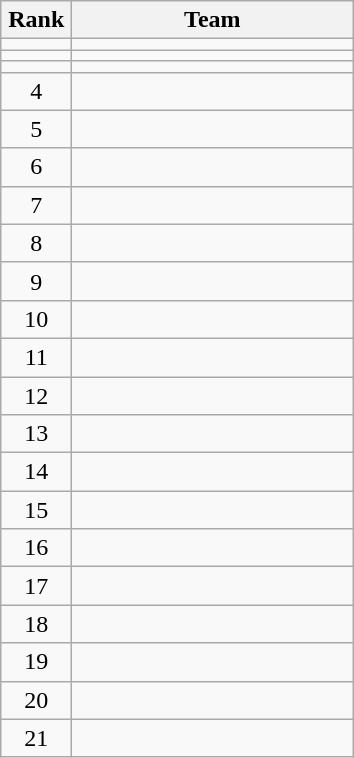<table class="wikitable" style="text-align: center;">
<tr>
<th width=40>Rank</th>
<th width=180>Team</th>
</tr>
<tr>
<td></td>
<td align=left></td>
</tr>
<tr>
<td></td>
<td align=left></td>
</tr>
<tr>
<td></td>
<td align=left></td>
</tr>
<tr>
<td>4</td>
<td align=left></td>
</tr>
<tr>
<td>5</td>
<td align=left></td>
</tr>
<tr>
<td>6</td>
<td align=left></td>
</tr>
<tr>
<td>7</td>
<td align=left></td>
</tr>
<tr>
<td>8</td>
<td align=left></td>
</tr>
<tr>
<td>9</td>
<td align=left></td>
</tr>
<tr>
<td>10</td>
<td align=left></td>
</tr>
<tr>
<td>11</td>
<td align=left></td>
</tr>
<tr>
<td>12</td>
<td align=left></td>
</tr>
<tr>
<td>13</td>
<td align=left></td>
</tr>
<tr>
<td>14</td>
<td align=left></td>
</tr>
<tr>
<td>15</td>
<td align=left></td>
</tr>
<tr>
<td>16</td>
<td align=left></td>
</tr>
<tr>
<td>17</td>
<td align=left></td>
</tr>
<tr>
<td>18</td>
<td align=left></td>
</tr>
<tr>
<td>19</td>
<td align=left></td>
</tr>
<tr>
<td>20</td>
<td align=left></td>
</tr>
<tr>
<td>21</td>
<td align=left></td>
</tr>
</table>
